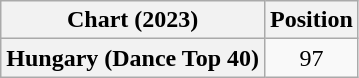<table class="wikitable sortable plainrowheaders" style="text-align:center">
<tr>
<th scope="col">Chart (2023)</th>
<th scope="col">Position</th>
</tr>
<tr>
<th scope="row">Hungary (Dance Top 40)</th>
<td>97</td>
</tr>
</table>
